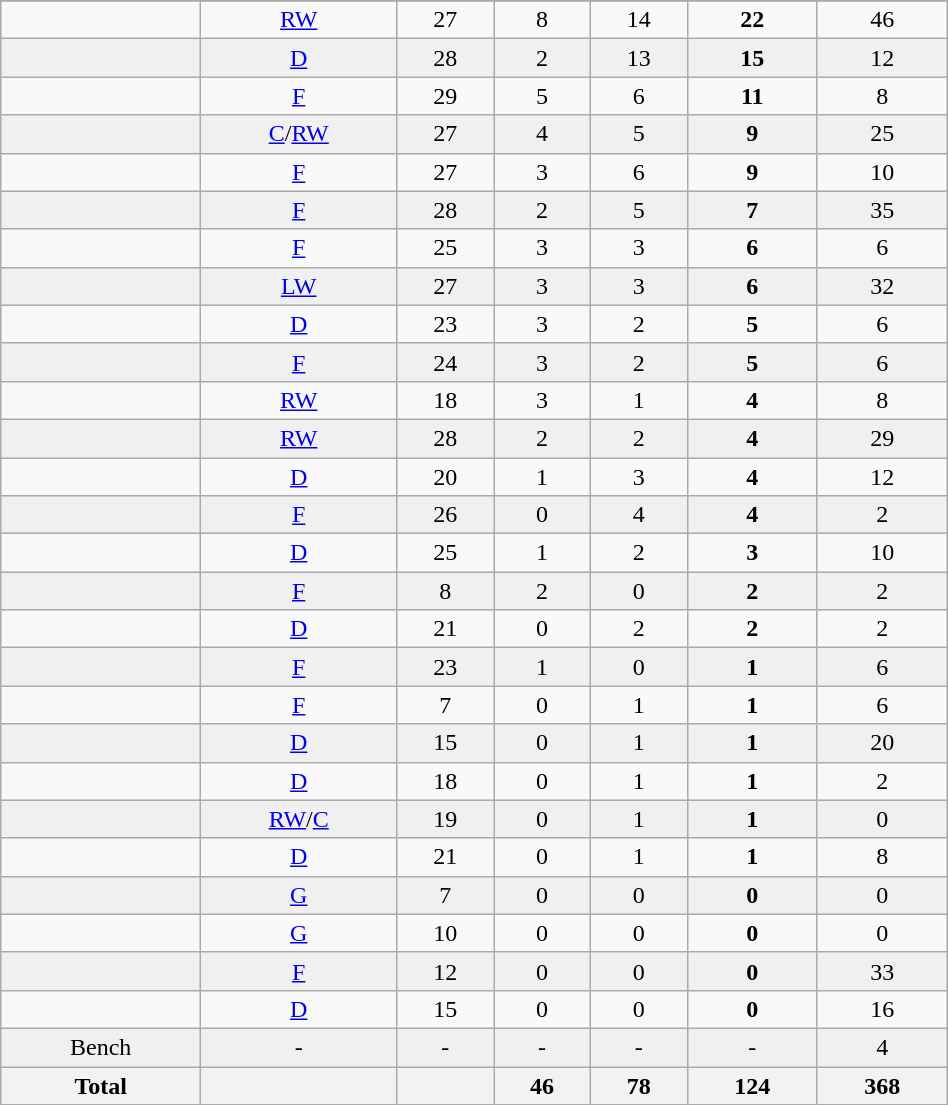<table class="wikitable sortable" width ="50%">
<tr align="center">
</tr>
<tr align="center" bgcolor="">
<td></td>
<td><a href='#'>RW</a></td>
<td>27</td>
<td>8</td>
<td>14</td>
<td><strong>22</strong></td>
<td>46</td>
</tr>
<tr align="center" bgcolor="f0f0f0">
<td></td>
<td><a href='#'>D</a></td>
<td>28</td>
<td>2</td>
<td>13</td>
<td><strong>15</strong></td>
<td>12</td>
</tr>
<tr align="center" bgcolor="">
<td></td>
<td><a href='#'>F</a></td>
<td>29</td>
<td>5</td>
<td>6</td>
<td><strong>11</strong></td>
<td>8</td>
</tr>
<tr align="center" bgcolor="f0f0f0">
<td></td>
<td><a href='#'>C</a>/<a href='#'>RW</a></td>
<td>27</td>
<td>4</td>
<td>5</td>
<td><strong>9</strong></td>
<td>25</td>
</tr>
<tr align="center" bgcolor="">
<td></td>
<td><a href='#'>F</a></td>
<td>27</td>
<td>3</td>
<td>6</td>
<td><strong>9</strong></td>
<td>10</td>
</tr>
<tr align="center" bgcolor="f0f0f0">
<td></td>
<td><a href='#'>F</a></td>
<td>28</td>
<td>2</td>
<td>5</td>
<td><strong>7</strong></td>
<td>35</td>
</tr>
<tr align="center" bgcolor="">
<td></td>
<td><a href='#'>F</a></td>
<td>25</td>
<td>3</td>
<td>3</td>
<td><strong>6</strong></td>
<td>6</td>
</tr>
<tr align="center" bgcolor="f0f0f0">
<td></td>
<td><a href='#'>LW</a></td>
<td>27</td>
<td>3</td>
<td>3</td>
<td><strong>6</strong></td>
<td>32</td>
</tr>
<tr align="center" bgcolor="">
<td></td>
<td><a href='#'>D</a></td>
<td>23</td>
<td>3</td>
<td>2</td>
<td><strong>5</strong></td>
<td>6</td>
</tr>
<tr align="center" bgcolor="f0f0f0">
<td></td>
<td><a href='#'>F</a></td>
<td>24</td>
<td>3</td>
<td>2</td>
<td><strong>5</strong></td>
<td>6</td>
</tr>
<tr align="center" bgcolor="">
<td></td>
<td><a href='#'>RW</a></td>
<td>18</td>
<td>3</td>
<td>1</td>
<td><strong>4</strong></td>
<td>8</td>
</tr>
<tr align="center" bgcolor="f0f0f0">
<td></td>
<td><a href='#'>RW</a></td>
<td>28</td>
<td>2</td>
<td>2</td>
<td><strong>4</strong></td>
<td>29</td>
</tr>
<tr align="center" bgcolor="">
<td></td>
<td><a href='#'>D</a></td>
<td>20</td>
<td>1</td>
<td>3</td>
<td><strong>4</strong></td>
<td>12</td>
</tr>
<tr align="center" bgcolor="f0f0f0">
<td></td>
<td><a href='#'>F</a></td>
<td>26</td>
<td>0</td>
<td>4</td>
<td><strong>4</strong></td>
<td>2</td>
</tr>
<tr align="center" bgcolor="">
<td></td>
<td><a href='#'>D</a></td>
<td>25</td>
<td>1</td>
<td>2</td>
<td><strong>3</strong></td>
<td>10</td>
</tr>
<tr align="center" bgcolor="f0f0f0">
<td></td>
<td><a href='#'>F</a></td>
<td>8</td>
<td>2</td>
<td>0</td>
<td><strong>2</strong></td>
<td>2</td>
</tr>
<tr align="center" bgcolor="">
<td></td>
<td><a href='#'>D</a></td>
<td>21</td>
<td>0</td>
<td>2</td>
<td><strong>2</strong></td>
<td>2</td>
</tr>
<tr align="center" bgcolor="f0f0f0">
<td></td>
<td><a href='#'>F</a></td>
<td>23</td>
<td>1</td>
<td>0</td>
<td><strong>1</strong></td>
<td>6</td>
</tr>
<tr align="center" bgcolor="">
<td></td>
<td><a href='#'>F</a></td>
<td>7</td>
<td>0</td>
<td>1</td>
<td><strong>1</strong></td>
<td>6</td>
</tr>
<tr align="center" bgcolor="f0f0f0">
<td></td>
<td><a href='#'>D</a></td>
<td>15</td>
<td>0</td>
<td>1</td>
<td><strong>1</strong></td>
<td>20</td>
</tr>
<tr align="center" bgcolor="">
<td></td>
<td><a href='#'>D</a></td>
<td>18</td>
<td>0</td>
<td>1</td>
<td><strong>1</strong></td>
<td>2</td>
</tr>
<tr align="center" bgcolor="f0f0f0">
<td></td>
<td><a href='#'>RW</a>/<a href='#'>C</a></td>
<td>19</td>
<td>0</td>
<td>1</td>
<td><strong>1</strong></td>
<td>0</td>
</tr>
<tr align="center" bgcolor="">
<td></td>
<td><a href='#'>D</a></td>
<td>21</td>
<td>0</td>
<td>1</td>
<td><strong>1</strong></td>
<td>8</td>
</tr>
<tr align="center" bgcolor="f0f0f0">
<td></td>
<td><a href='#'>G</a></td>
<td>7</td>
<td>0</td>
<td>0</td>
<td><strong>0</strong></td>
<td>0</td>
</tr>
<tr align="center" bgcolor="">
<td></td>
<td><a href='#'>G</a></td>
<td>10</td>
<td>0</td>
<td>0</td>
<td><strong>0</strong></td>
<td>0</td>
</tr>
<tr align="center" bgcolor="f0f0f0">
<td></td>
<td><a href='#'>F</a></td>
<td>12</td>
<td>0</td>
<td>0</td>
<td><strong>0</strong></td>
<td>33</td>
</tr>
<tr align="center" bgcolor="">
<td></td>
<td><a href='#'>D</a></td>
<td>15</td>
<td>0</td>
<td>0</td>
<td><strong>0</strong></td>
<td>16</td>
</tr>
<tr align="center" bgcolor="f0f0f0">
<td>Bench</td>
<td>-</td>
<td>-</td>
<td>-</td>
<td>-</td>
<td>-</td>
<td>4</td>
</tr>
<tr>
<th>Total</th>
<th></th>
<th></th>
<th>46</th>
<th>78</th>
<th>124</th>
<th>368</th>
</tr>
</table>
